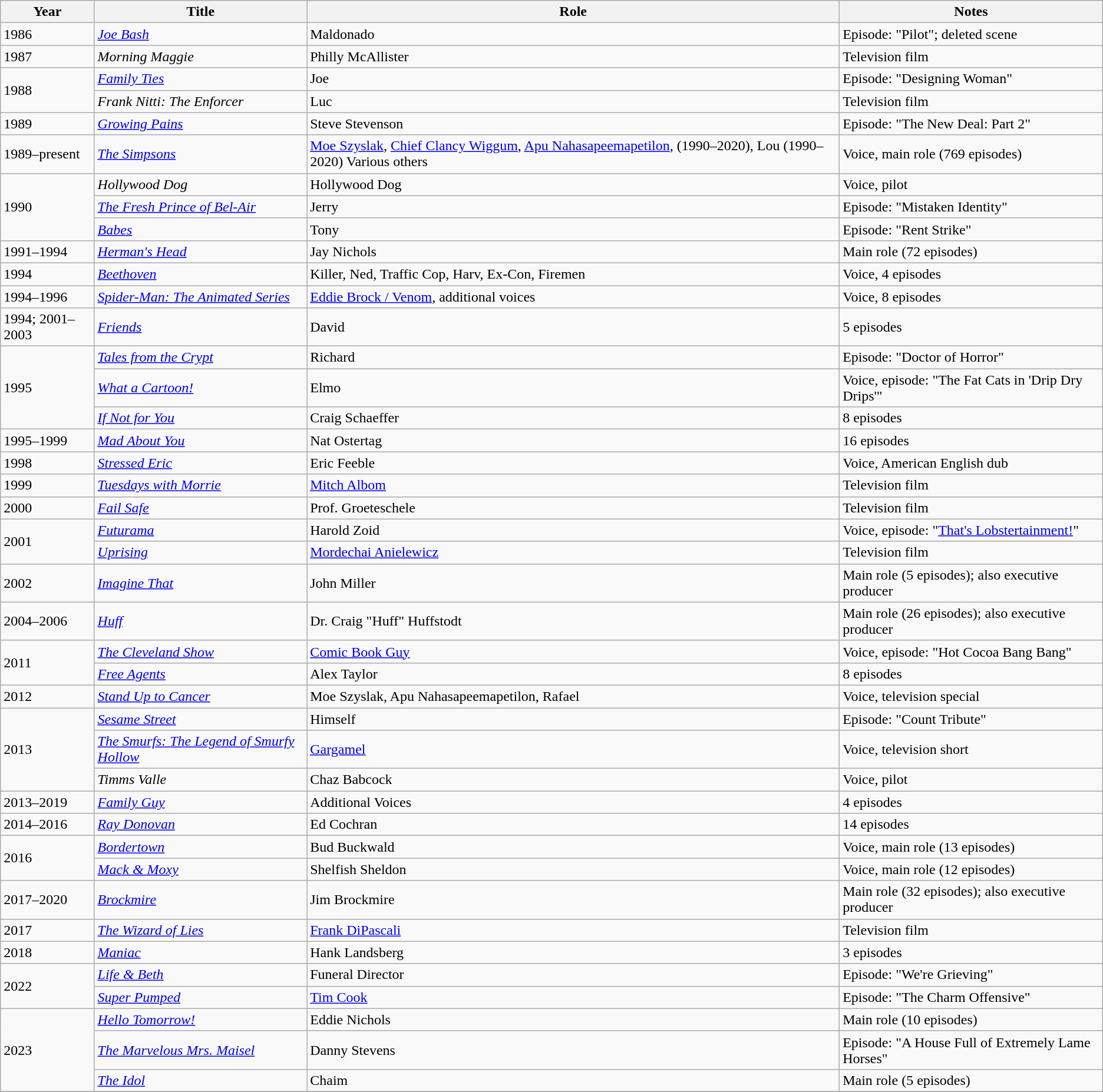<table class="wikitable sortable">
<tr>
<th>Year</th>
<th>Title</th>
<th>Role</th>
<th class = unsortable>Notes</th>
</tr>
<tr>
<td>1986</td>
<td><em><a href='#'>Joe Bash</a></em></td>
<td>Maldonado</td>
<td>Episode: "Pilot"; deleted scene</td>
</tr>
<tr>
<td>1987</td>
<td><em>Morning Maggie</em></td>
<td>Philly McAllister</td>
<td>Television film</td>
</tr>
<tr>
<td rowspan="2">1988</td>
<td><em><a href='#'>Family Ties</a></em></td>
<td>Joe</td>
<td>Episode: "Designing Woman"</td>
</tr>
<tr>
<td><em>Frank Nitti: The Enforcer</em></td>
<td>Luc</td>
<td>Television film</td>
</tr>
<tr>
<td>1989</td>
<td><em><a href='#'>Growing Pains</a></em></td>
<td>Steve Stevenson</td>
<td>Episode: "The New Deal: Part 2"</td>
</tr>
<tr>
<td>1989–present</td>
<td><em><a href='#'>The Simpsons</a></em></td>
<td><a href='#'>Moe Szyslak</a>, <a href='#'>Chief Clancy Wiggum</a>, <a href='#'>Apu Nahasapeemapetilon</a>, (1990–2020), Lou (1990–2020) Various others</td>
<td>Voice, main role (769 episodes)</td>
</tr>
<tr>
<td rowspan="3">1990</td>
<td><em>Hollywood Dog</em></td>
<td>Hollywood Dog</td>
<td>Voice, pilot</td>
</tr>
<tr>
<td><em><a href='#'>The Fresh Prince of Bel-Air</a></em></td>
<td>Jerry</td>
<td>Episode: "Mistaken Identity"</td>
</tr>
<tr>
<td><em><a href='#'>Babes</a></em></td>
<td>Tony</td>
<td>Episode: "Rent Strike"</td>
</tr>
<tr>
<td>1991–1994</td>
<td><em><a href='#'>Herman's Head</a></em></td>
<td>Jay Nichols</td>
<td>Main role (72 episodes)</td>
</tr>
<tr>
<td>1994</td>
<td><em><a href='#'>Beethoven</a></em></td>
<td>Killer, Ned, Traffic Cop, Harv, Ex-Con, Firemen</td>
<td>Voice, 4 episodes</td>
</tr>
<tr>
<td>1994–1996</td>
<td><em><a href='#'>Spider-Man: The Animated Series</a></em></td>
<td><a href='#'>Eddie Brock / Venom</a>, additional voices</td>
<td>Voice, 8 episodes</td>
</tr>
<tr>
<td>1994; 2001–2003</td>
<td><em><a href='#'>Friends</a></em></td>
<td>David</td>
<td>5 episodes</td>
</tr>
<tr>
<td rowspan="3">1995</td>
<td><em><a href='#'>Tales from the Crypt</a></em></td>
<td>Richard</td>
<td>Episode: "Doctor of Horror"</td>
</tr>
<tr>
<td><em><a href='#'>What a Cartoon!</a></em></td>
<td>Elmo</td>
<td>Voice, episode: "The Fat Cats in 'Drip Dry Drips'"</td>
</tr>
<tr>
<td><em><a href='#'>If Not for You</a></em></td>
<td>Craig Schaeffer</td>
<td>8 episodes</td>
</tr>
<tr>
<td>1995–1999</td>
<td><em><a href='#'>Mad About You</a></em></td>
<td>Nat Ostertag</td>
<td>16 episodes</td>
</tr>
<tr>
<td>1998</td>
<td><em><a href='#'>Stressed Eric</a></em></td>
<td>Eric Feeble</td>
<td>Voice, American English dub</td>
</tr>
<tr>
<td>1999</td>
<td><em><a href='#'>Tuesdays with Morrie</a></em></td>
<td><a href='#'>Mitch Albom</a></td>
<td>Television film</td>
</tr>
<tr>
<td>2000</td>
<td><em><a href='#'>Fail Safe</a></em></td>
<td>Prof. Groeteschele</td>
<td>Television film</td>
</tr>
<tr>
<td rowspan="2">2001</td>
<td><em><a href='#'>Futurama</a></em></td>
<td>Harold Zoid</td>
<td>Voice, episode: "<a href='#'>That's Lobstertainment!</a>"</td>
</tr>
<tr>
<td><em><a href='#'>Uprising</a></em></td>
<td><a href='#'>Mordechai Anielewicz</a></td>
<td>Television film</td>
</tr>
<tr>
<td>2002</td>
<td><em><a href='#'>Imagine That</a></em></td>
<td>John Miller</td>
<td>Main role (5 episodes); also executive producer</td>
</tr>
<tr>
<td>2004–2006</td>
<td><em><a href='#'>Huff</a></em></td>
<td>Dr. Craig "Huff" Huffstodt</td>
<td>Main role (26 episodes); also executive producer</td>
</tr>
<tr>
<td rowspan="2">2011</td>
<td><em><a href='#'>The Cleveland Show</a></em></td>
<td><a href='#'>Comic Book Guy</a></td>
<td>Voice, episode: "Hot Cocoa Bang Bang"</td>
</tr>
<tr>
<td><em><a href='#'>Free Agents</a></em></td>
<td>Alex Taylor</td>
<td>8 episodes</td>
</tr>
<tr>
<td>2012</td>
<td><em><a href='#'>Stand Up to Cancer</a></em></td>
<td>Moe Szyslak, Apu Nahasapeemapetilon, Rafael</td>
<td>Voice, television special</td>
</tr>
<tr>
<td rowspan="3">2013</td>
<td><em><a href='#'>Sesame Street</a></em></td>
<td>Himself</td>
<td>Episode: "Count Tribute"</td>
</tr>
<tr>
<td><em><a href='#'>The Smurfs: The Legend of Smurfy Hollow</a></em></td>
<td><a href='#'>Gargamel</a></td>
<td>Voice, television short</td>
</tr>
<tr>
<td><em>Timms Valle</em></td>
<td>Chaz Babcock</td>
<td>Voice, pilot</td>
</tr>
<tr>
<td>2013–2019</td>
<td><em><a href='#'>Family Guy</a></em></td>
<td>Additional Voices</td>
<td>4 episodes</td>
</tr>
<tr>
<td>2014–2016</td>
<td><em><a href='#'>Ray Donovan</a></em></td>
<td>Ed Cochran</td>
<td>14 episodes</td>
</tr>
<tr>
<td rowspan="2">2016</td>
<td><em><a href='#'>Bordertown</a></em></td>
<td>Bud Buckwald</td>
<td>Voice, main role (13 episodes)</td>
</tr>
<tr>
<td><em><a href='#'>Mack & Moxy</a></em></td>
<td>Shelfish Sheldon</td>
<td>Voice, main role (12 episodes)</td>
</tr>
<tr>
<td>2017–2020</td>
<td><em><a href='#'>Brockmire</a></em></td>
<td>Jim Brockmire</td>
<td>Main role (32 episodes); also executive producer</td>
</tr>
<tr>
<td>2017</td>
<td><em><a href='#'>The Wizard of Lies</a></em></td>
<td><a href='#'>Frank DiPascali</a></td>
<td>Television film</td>
</tr>
<tr>
<td>2018</td>
<td><em><a href='#'>Maniac</a></em></td>
<td>Hank Landsberg</td>
<td>3 episodes</td>
</tr>
<tr>
<td rowspan="2">2022</td>
<td><em><a href='#'>Life & Beth</a></em></td>
<td>Funeral Director</td>
<td>Episode: "We're Grieving"</td>
</tr>
<tr>
<td><em><a href='#'>Super Pumped</a></em></td>
<td><a href='#'>Tim Cook</a></td>
<td>Episode: "The Charm Offensive"</td>
</tr>
<tr>
<td rowspan="3">2023</td>
<td><em><a href='#'>Hello Tomorrow!</a></em></td>
<td>Eddie Nichols</td>
<td>Main role (10 episodes)</td>
</tr>
<tr>
<td><em><a href='#'>The Marvelous Mrs. Maisel</a></em></td>
<td>Danny Stevens</td>
<td>Episode: "A House Full of Extremely Lame Horses"</td>
</tr>
<tr>
<td><a href='#'><em>The Idol</em></a></td>
<td>Chaim</td>
<td>Main role (5 episodes)</td>
</tr>
<tr>
</tr>
</table>
